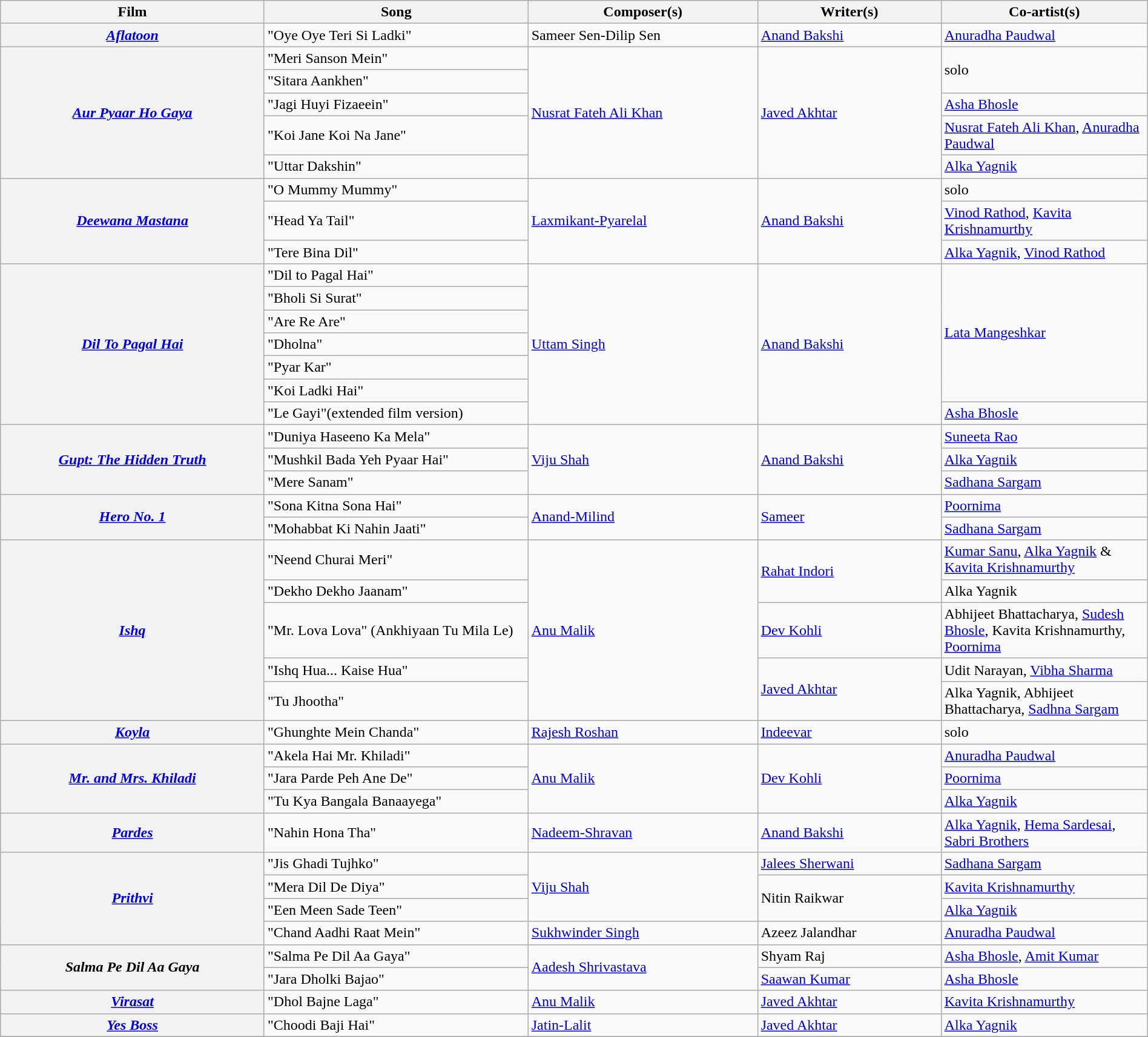<table class="wikitable plainrowheaders" width="100%" textcolor:#000;">
<tr>
<th scope="col" width=23%>Film</th>
<th scope="col" width=23%>Song</th>
<th scope="col" width=20%>Composer(s)</th>
<th scope="col" width=16%>Writer(s)</th>
<th scope="col" width=18%>Co-artist(s)</th>
</tr>
<tr>
<th><em><a href='#'>Aflatoon</a></em></th>
<td>"Oye Oye Teri Si Ladki"</td>
<td>Sameer Sen-Dilip Sen</td>
<td><a href='#'>Anand Bakshi</a></td>
<td><a href='#'>Anuradha Paudwal</a></td>
</tr>
<tr>
<th rowspan="5"><em><a href='#'>Aur Pyaar Ho Gaya</a></em></th>
<td>"Meri Sanson Mein"</td>
<td rowspan=5><a href='#'>Nusrat Fateh Ali Khan</a></td>
<td rowspan=5><a href='#'>Javed Akhtar</a></td>
<td rowspan=2>solo</td>
</tr>
<tr>
<td>"Sitara Aankhen"</td>
</tr>
<tr>
<td>"Jagi Huyi Fizaeein"</td>
<td><a href='#'>Asha Bhosle</a></td>
</tr>
<tr>
<td>"Koi Jane Koi Na Jane"</td>
<td><a href='#'>Nusrat Fateh Ali Khan</a>, <a href='#'>Anuradha Paudwal</a></td>
</tr>
<tr>
<td>"Uttar Dakshin"</td>
<td><a href='#'>Alka Yagnik</a></td>
</tr>
<tr>
<th Rowspan=3><em><a href='#'>Deewana Mastana</a></em></th>
<td>"O Mummy Mummy"</td>
<td rowspan=3><a href='#'>Laxmikant-Pyarelal</a></td>
<td rowspan=3><a href='#'>Anand Bakshi</a></td>
<td>solo</td>
</tr>
<tr>
<td>"Head Ya Tail"</td>
<td><a href='#'>Vinod Rathod</a>, <a href='#'>Kavita Krishnamurthy</a></td>
</tr>
<tr>
<td>"Tere Bina Dil"</td>
<td><a href='#'>Alka Yagnik</a>, <a href='#'>Vinod Rathod</a></td>
</tr>
<tr>
<th rowspan="7"><em><a href='#'>Dil To Pagal Hai</a></em></th>
<td>"Dil to Pagal Hai"</td>
<td rowspan="7"><a href='#'>Uttam Singh</a></td>
<td rowspan="7"><a href='#'>Anand Bakshi</a></td>
<td rowspan="6"><a href='#'>Lata Mangeshkar</a></td>
</tr>
<tr>
<td>"Bholi Si Surat"</td>
</tr>
<tr>
<td>"Are Re Are"</td>
</tr>
<tr>
<td>"Dholna"</td>
</tr>
<tr>
<td>"Pyar Kar"</td>
</tr>
<tr>
<td>"Koi Ladki Hai"</td>
</tr>
<tr>
<td>"Le Gayi"(extended film version)</td>
<td><a href='#'>Asha Bhosle</a></td>
</tr>
<tr>
<th Rowspan=3><em><a href='#'>Gupt: The Hidden Truth</a></em></th>
<td>"Duniya Haseeno Ka Mela"</td>
<td rowspan=3><a href='#'>Viju Shah</a></td>
<td rowspan=3><a href='#'>Anand Bakshi</a></td>
<td><a href='#'>Suneeta Rao</a></td>
</tr>
<tr>
<td>"Mushkil Bada Yeh Pyaar Hai"</td>
<td><a href='#'>Alka Yagnik</a></td>
</tr>
<tr>
<td>"Mere Sanam"</td>
<td><a href='#'>Sadhana Sargam</a></td>
</tr>
<tr>
<th Rowspan=2><em><a href='#'>Hero No. 1</a></em></th>
<td>"Sona Kitna Sona Hai"</td>
<td rowspan=2><a href='#'>Anand-Milind</a></td>
<td rowspan=2><a href='#'>Sameer</a></td>
<td><a href='#'>Poornima</a></td>
</tr>
<tr>
<td>"Mohabbat Ki Nahin Jaati"</td>
<td><a href='#'>Sadhana Sargam</a></td>
</tr>
<tr>
<th Rowspan=5><em><a href='#'>Ishq</a></em></th>
<td>"Neend Churai Meri"</td>
<td rowspan=5><a href='#'>Anu Malik</a></td>
<td rowspan=2><a href='#'>Rahat Indori</a></td>
<td><a href='#'>Kumar Sanu</a>, <a href='#'>Alka Yagnik</a> & <a href='#'>Kavita Krishnamurthy</a></td>
</tr>
<tr>
<td>"Dekho Dekho Jaanam"</td>
<td>Alka Yagnik</td>
</tr>
<tr>
<td>"Mr. Lova Lova" (Ankhiyaan Tu Mila Le)</td>
<td><a href='#'>Dev Kohli</a></td>
<td>Abhijeet Bhattacharya, <a href='#'>Sudesh Bhosle</a>, Kavita Krishnamurthy, <a href='#'>Poornima</a></td>
</tr>
<tr>
<td>"Ishq Hua... Kaise Hua"</td>
<td rowspan=2><a href='#'>Javed Akhtar</a></td>
<td>Udit Narayan, <a href='#'>Vibha Sharma</a></td>
</tr>
<tr>
<td>"Tu Jhootha"</td>
<td>Alka Yagnik, Abhijeet Bhattacharya, <a href='#'>Sadhna Sargam</a></td>
</tr>
<tr>
<th><em><a href='#'>Koyla</a></em></th>
<td>"Ghunghte Mein Chanda"</td>
<td><a href='#'>Rajesh Roshan</a></td>
<td><a href='#'>Indeevar</a></td>
<td>solo</td>
</tr>
<tr>
<th rowspan="3"><em><a href='#'>Mr. and Mrs. Khiladi</a></em></th>
<td>"Akela Hai Mr. Khiladi"</td>
<td rowspan=3><a href='#'>Anu Malik</a></td>
<td rowspan=3><a href='#'>Dev Kohli</a></td>
<td><a href='#'>Anuradha Paudwal</a></td>
</tr>
<tr>
<td>"Jara Parde Peh Ane De"</td>
<td><a href='#'>Poornima</a></td>
</tr>
<tr>
<td>"Tu Kya Bangala Banaayega"</td>
<td><a href='#'>Alka Yagnik</a></td>
</tr>
<tr>
<th><em><a href='#'>Pardes</a></em></th>
<td>"Nahin Hona Tha"</td>
<td><a href='#'>Nadeem-Shravan</a></td>
<td><a href='#'>Anand Bakshi</a></td>
<td><a href='#'>Alka Yagnik</a>, <a href='#'>Hema Sardesai</a>, <a href='#'>Sabri Brothers</a></td>
</tr>
<tr>
<th Rowspan=4><em><a href='#'>Prithvi</a></em></th>
<td>"Jis Ghadi Tujhko"</td>
<td rowspan=3><a href='#'>Viju Shah</a></td>
<td><a href='#'>Jalees Sherwani</a></td>
<td><a href='#'>Sadhana Sargam</a></td>
</tr>
<tr>
<td>"Mera Dil De Diya"</td>
<td rowspan=2>Nitin Raikwar</td>
<td><a href='#'>Kavita Krishnamurthy</a></td>
</tr>
<tr>
<td>"Een Meen Sade Teen"</td>
<td><a href='#'>Alka Yagnik</a></td>
</tr>
<tr>
<td>"Chand Aadhi Raat Mein"</td>
<td><a href='#'>Sukhwinder Singh</a></td>
<td>Azeez Jalandhar</td>
<td><a href='#'>Anuradha Paudwal</a></td>
</tr>
<tr>
<th Rowspan=2><em>Salma Pe Dil Aa Gaya</em></th>
<td>"Salma Pe Dil Aa Gaya"</td>
<td rowspan=2><a href='#'>Aadesh Shrivastava</a></td>
<td>Shyam Raj</td>
<td><a href='#'>Asha Bhosle</a>, <a href='#'>Amit Kumar</a></td>
</tr>
<tr>
<td>"Jara Dholki Bajao"</td>
<td><a href='#'>Saawan Kumar</a></td>
<td><a href='#'>Asha Bhosle</a></td>
</tr>
<tr>
<th><em><a href='#'>Virasat</a></em></th>
<td>"Dhol Bajne Laga"</td>
<td><a href='#'>Anu Malik</a></td>
<td><a href='#'>Javed Akhtar</a></td>
<td><a href='#'>Kavita Krishnamurthy</a></td>
</tr>
<tr>
<th><em><a href='#'>Yes Boss</a></em></th>
<td>"Choodi Baji Hai"</td>
<td><a href='#'>Jatin-Lalit</a></td>
<td><a href='#'>Javed Akhtar</a></td>
<td><a href='#'>Alka Yagnik</a></td>
</tr>
<tr>
</tr>
</table>
